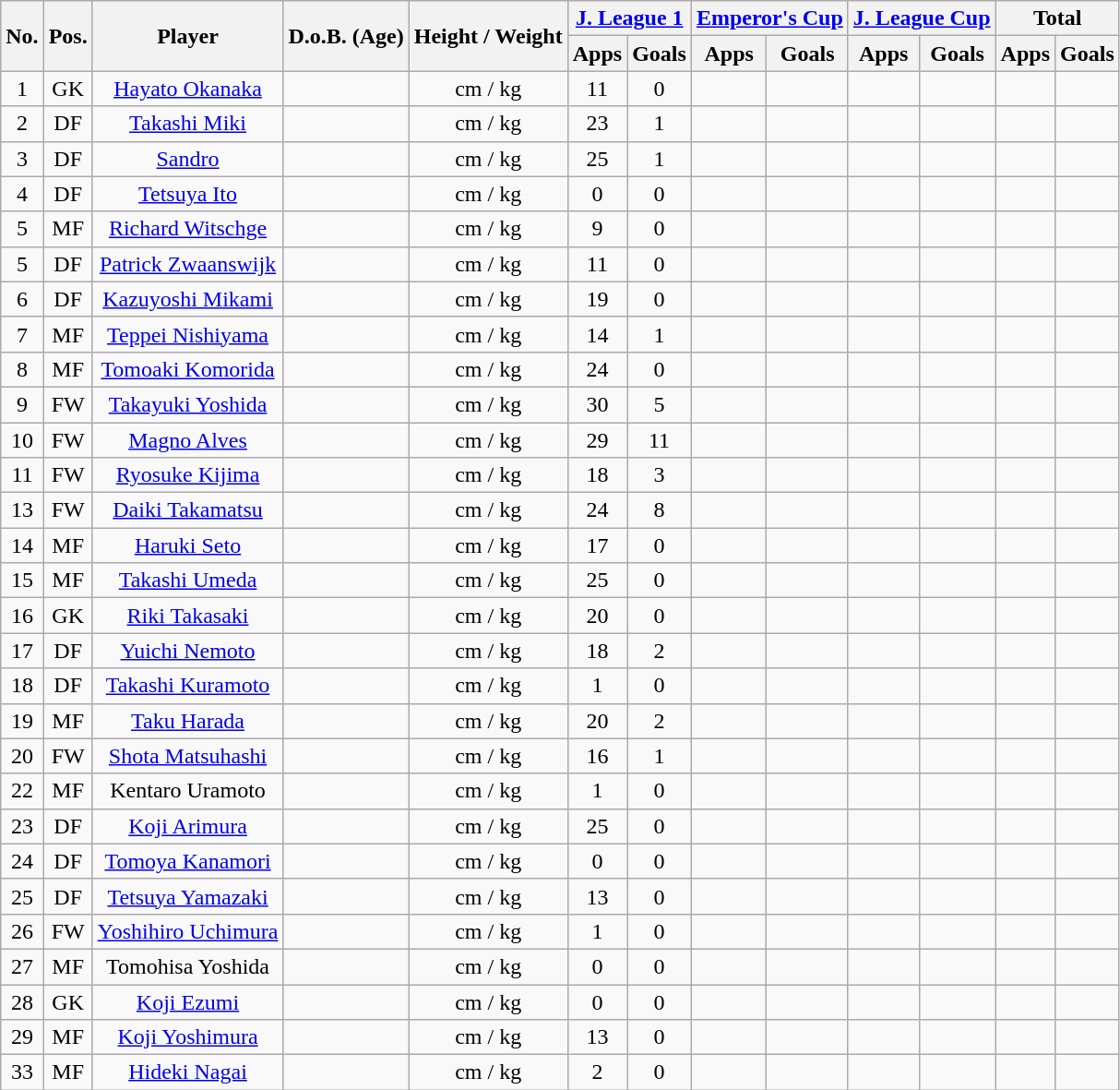<table class="wikitable" style="text-align:center;">
<tr>
<th rowspan="2">No.</th>
<th rowspan="2">Pos.</th>
<th rowspan="2">Player</th>
<th rowspan="2">D.o.B. (Age)</th>
<th rowspan="2">Height / Weight</th>
<th colspan="2"><a href='#'>J. League 1</a></th>
<th colspan="2"><a href='#'>Emperor's Cup</a></th>
<th colspan="2"><a href='#'>J. League Cup</a></th>
<th colspan="2">Total</th>
</tr>
<tr>
<th>Apps</th>
<th>Goals</th>
<th>Apps</th>
<th>Goals</th>
<th>Apps</th>
<th>Goals</th>
<th>Apps</th>
<th>Goals</th>
</tr>
<tr>
<td>1</td>
<td>GK</td>
<td><a href='#'>Hayato Okanaka</a></td>
<td></td>
<td>cm / kg</td>
<td>11</td>
<td>0</td>
<td></td>
<td></td>
<td></td>
<td></td>
<td></td>
<td></td>
</tr>
<tr>
<td>2</td>
<td>DF</td>
<td><a href='#'>Takashi Miki</a></td>
<td></td>
<td>cm / kg</td>
<td>23</td>
<td>1</td>
<td></td>
<td></td>
<td></td>
<td></td>
<td></td>
<td></td>
</tr>
<tr>
<td>3</td>
<td>DF</td>
<td><a href='#'>Sandro</a></td>
<td></td>
<td>cm / kg</td>
<td>25</td>
<td>1</td>
<td></td>
<td></td>
<td></td>
<td></td>
<td></td>
<td></td>
</tr>
<tr>
<td>4</td>
<td>DF</td>
<td><a href='#'>Tetsuya Ito</a></td>
<td></td>
<td>cm / kg</td>
<td>0</td>
<td>0</td>
<td></td>
<td></td>
<td></td>
<td></td>
<td></td>
<td></td>
</tr>
<tr>
<td>5</td>
<td>MF</td>
<td><a href='#'>Richard Witschge</a></td>
<td></td>
<td>cm / kg</td>
<td>9</td>
<td>0</td>
<td></td>
<td></td>
<td></td>
<td></td>
<td></td>
<td></td>
</tr>
<tr>
<td>5</td>
<td>DF</td>
<td><a href='#'>Patrick Zwaanswijk</a></td>
<td></td>
<td>cm / kg</td>
<td>11</td>
<td>0</td>
<td></td>
<td></td>
<td></td>
<td></td>
<td></td>
<td></td>
</tr>
<tr>
<td>6</td>
<td>DF</td>
<td><a href='#'>Kazuyoshi Mikami</a></td>
<td></td>
<td>cm / kg</td>
<td>19</td>
<td>0</td>
<td></td>
<td></td>
<td></td>
<td></td>
<td></td>
<td></td>
</tr>
<tr>
<td>7</td>
<td>MF</td>
<td><a href='#'>Teppei Nishiyama</a></td>
<td></td>
<td>cm / kg</td>
<td>14</td>
<td>1</td>
<td></td>
<td></td>
<td></td>
<td></td>
<td></td>
<td></td>
</tr>
<tr>
<td>8</td>
<td>MF</td>
<td><a href='#'>Tomoaki Komorida</a></td>
<td></td>
<td>cm / kg</td>
<td>24</td>
<td>0</td>
<td></td>
<td></td>
<td></td>
<td></td>
<td></td>
<td></td>
</tr>
<tr>
<td>9</td>
<td>FW</td>
<td><a href='#'>Takayuki Yoshida</a></td>
<td></td>
<td>cm / kg</td>
<td>30</td>
<td>5</td>
<td></td>
<td></td>
<td></td>
<td></td>
<td></td>
<td></td>
</tr>
<tr>
<td>10</td>
<td>FW</td>
<td><a href='#'>Magno Alves</a></td>
<td></td>
<td>cm / kg</td>
<td>29</td>
<td>11</td>
<td></td>
<td></td>
<td></td>
<td></td>
<td></td>
<td></td>
</tr>
<tr>
<td>11</td>
<td>FW</td>
<td><a href='#'>Ryosuke Kijima</a></td>
<td></td>
<td>cm / kg</td>
<td>18</td>
<td>3</td>
<td></td>
<td></td>
<td></td>
<td></td>
<td></td>
<td></td>
</tr>
<tr>
<td>13</td>
<td>FW</td>
<td><a href='#'>Daiki Takamatsu</a></td>
<td></td>
<td>cm / kg</td>
<td>24</td>
<td>8</td>
<td></td>
<td></td>
<td></td>
<td></td>
<td></td>
<td></td>
</tr>
<tr>
<td>14</td>
<td>MF</td>
<td><a href='#'>Haruki Seto</a></td>
<td></td>
<td>cm / kg</td>
<td>17</td>
<td>0</td>
<td></td>
<td></td>
<td></td>
<td></td>
<td></td>
<td></td>
</tr>
<tr>
<td>15</td>
<td>MF</td>
<td><a href='#'>Takashi Umeda</a></td>
<td></td>
<td>cm / kg</td>
<td>25</td>
<td>0</td>
<td></td>
<td></td>
<td></td>
<td></td>
<td></td>
<td></td>
</tr>
<tr>
<td>16</td>
<td>GK</td>
<td><a href='#'>Riki Takasaki</a></td>
<td></td>
<td>cm / kg</td>
<td>20</td>
<td>0</td>
<td></td>
<td></td>
<td></td>
<td></td>
<td></td>
<td></td>
</tr>
<tr>
<td>17</td>
<td>DF</td>
<td><a href='#'>Yuichi Nemoto</a></td>
<td></td>
<td>cm / kg</td>
<td>18</td>
<td>2</td>
<td></td>
<td></td>
<td></td>
<td></td>
<td></td>
<td></td>
</tr>
<tr>
<td>18</td>
<td>DF</td>
<td><a href='#'>Takashi Kuramoto</a></td>
<td></td>
<td>cm / kg</td>
<td>1</td>
<td>0</td>
<td></td>
<td></td>
<td></td>
<td></td>
<td></td>
<td></td>
</tr>
<tr>
<td>19</td>
<td>MF</td>
<td><a href='#'>Taku Harada</a></td>
<td></td>
<td>cm / kg</td>
<td>20</td>
<td>2</td>
<td></td>
<td></td>
<td></td>
<td></td>
<td></td>
<td></td>
</tr>
<tr>
<td>20</td>
<td>FW</td>
<td><a href='#'>Shota Matsuhashi</a></td>
<td></td>
<td>cm / kg</td>
<td>16</td>
<td>1</td>
<td></td>
<td></td>
<td></td>
<td></td>
<td></td>
<td></td>
</tr>
<tr>
<td>22</td>
<td>MF</td>
<td>Kentaro Uramoto</td>
<td></td>
<td>cm / kg</td>
<td>1</td>
<td>0</td>
<td></td>
<td></td>
<td></td>
<td></td>
<td></td>
<td></td>
</tr>
<tr>
<td>23</td>
<td>DF</td>
<td><a href='#'>Koji Arimura</a></td>
<td></td>
<td>cm / kg</td>
<td>25</td>
<td>0</td>
<td></td>
<td></td>
<td></td>
<td></td>
<td></td>
<td></td>
</tr>
<tr>
<td>24</td>
<td>DF</td>
<td><a href='#'>Tomoya Kanamori</a></td>
<td></td>
<td>cm / kg</td>
<td>0</td>
<td>0</td>
<td></td>
<td></td>
<td></td>
<td></td>
<td></td>
<td></td>
</tr>
<tr>
<td>25</td>
<td>DF</td>
<td><a href='#'>Tetsuya Yamazaki</a></td>
<td></td>
<td>cm / kg</td>
<td>13</td>
<td>0</td>
<td></td>
<td></td>
<td></td>
<td></td>
<td></td>
<td></td>
</tr>
<tr>
<td>26</td>
<td>FW</td>
<td><a href='#'>Yoshihiro Uchimura</a></td>
<td></td>
<td>cm / kg</td>
<td>1</td>
<td>0</td>
<td></td>
<td></td>
<td></td>
<td></td>
<td></td>
<td></td>
</tr>
<tr>
<td>27</td>
<td>MF</td>
<td>Tomohisa Yoshida</td>
<td></td>
<td>cm / kg</td>
<td>0</td>
<td>0</td>
<td></td>
<td></td>
<td></td>
<td></td>
<td></td>
<td></td>
</tr>
<tr>
<td>28</td>
<td>GK</td>
<td><a href='#'>Koji Ezumi</a></td>
<td></td>
<td>cm / kg</td>
<td>0</td>
<td>0</td>
<td></td>
<td></td>
<td></td>
<td></td>
<td></td>
<td></td>
</tr>
<tr>
<td>29</td>
<td>MF</td>
<td><a href='#'>Koji Yoshimura</a></td>
<td></td>
<td>cm / kg</td>
<td>13</td>
<td>0</td>
<td></td>
<td></td>
<td></td>
<td></td>
<td></td>
<td></td>
</tr>
<tr>
<td>33</td>
<td>MF</td>
<td><a href='#'>Hideki Nagai</a></td>
<td></td>
<td>cm / kg</td>
<td>2</td>
<td>0</td>
<td></td>
<td></td>
<td></td>
<td></td>
<td></td>
<td></td>
</tr>
</table>
